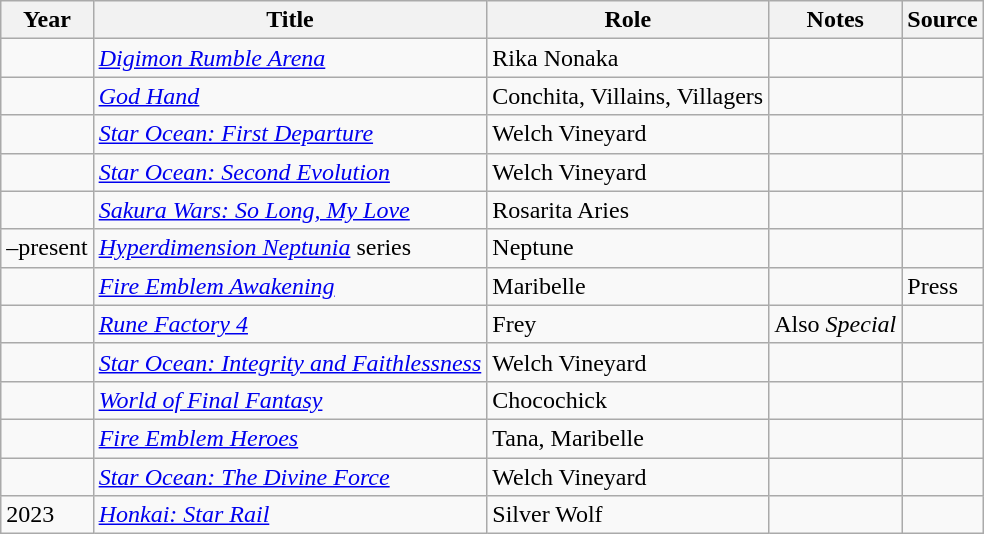<table class="wikitable sortable plainrowheaders">
<tr>
<th>Year</th>
<th>Title</th>
<th>Role</th>
<th class="unsortable">Notes</th>
<th class="unsortable">Source</th>
</tr>
<tr>
<td></td>
<td><em><a href='#'>Digimon Rumble Arena</a></em></td>
<td>Rika Nonaka</td>
<td></td>
<td></td>
</tr>
<tr>
<td></td>
<td><em><a href='#'>God Hand</a></em></td>
<td>Conchita, Villains, Villagers</td>
<td></td>
<td></td>
</tr>
<tr>
<td></td>
<td><em><a href='#'>Star Ocean: First Departure</a></em></td>
<td>Welch Vineyard</td>
<td></td>
<td></td>
</tr>
<tr>
<td></td>
<td><em><a href='#'>Star Ocean: Second Evolution</a></em></td>
<td>Welch Vineyard</td>
<td></td>
<td></td>
</tr>
<tr>
<td></td>
<td><em><a href='#'>Sakura Wars: So Long, My Love</a></em></td>
<td>Rosarita Aries</td>
<td></td>
<td></td>
</tr>
<tr>
<td>–present</td>
<td><em><a href='#'>Hyperdimension Neptunia</a></em> series</td>
<td>Neptune</td>
<td></td>
<td></td>
</tr>
<tr>
<td></td>
<td><em><a href='#'>Fire Emblem Awakening</a></em></td>
<td>Maribelle</td>
<td></td>
<td>Press</td>
</tr>
<tr>
<td></td>
<td><em><a href='#'>Rune Factory 4</a></em></td>
<td>Frey</td>
<td>Also <em>Special</em></td>
<td></td>
</tr>
<tr>
<td></td>
<td><em><a href='#'>Star Ocean: Integrity and Faithlessness</a></em></td>
<td>Welch Vineyard</td>
<td></td>
<td></td>
</tr>
<tr>
<td></td>
<td><em><a href='#'>World of Final Fantasy</a></em></td>
<td>Chocochick</td>
<td></td>
<td></td>
</tr>
<tr>
<td></td>
<td><em><a href='#'>Fire Emblem Heroes</a></em></td>
<td>Tana, Maribelle</td>
<td></td>
<td></td>
</tr>
<tr>
<td></td>
<td><em><a href='#'>Star Ocean: The Divine Force</a></em></td>
<td>Welch Vineyard</td>
<td></td>
<td></td>
</tr>
<tr>
<td>2023</td>
<td><em><a href='#'>Honkai: Star Rail</a></em></td>
<td>Silver Wolf</td>
<td></td>
<td></td>
</tr>
</table>
